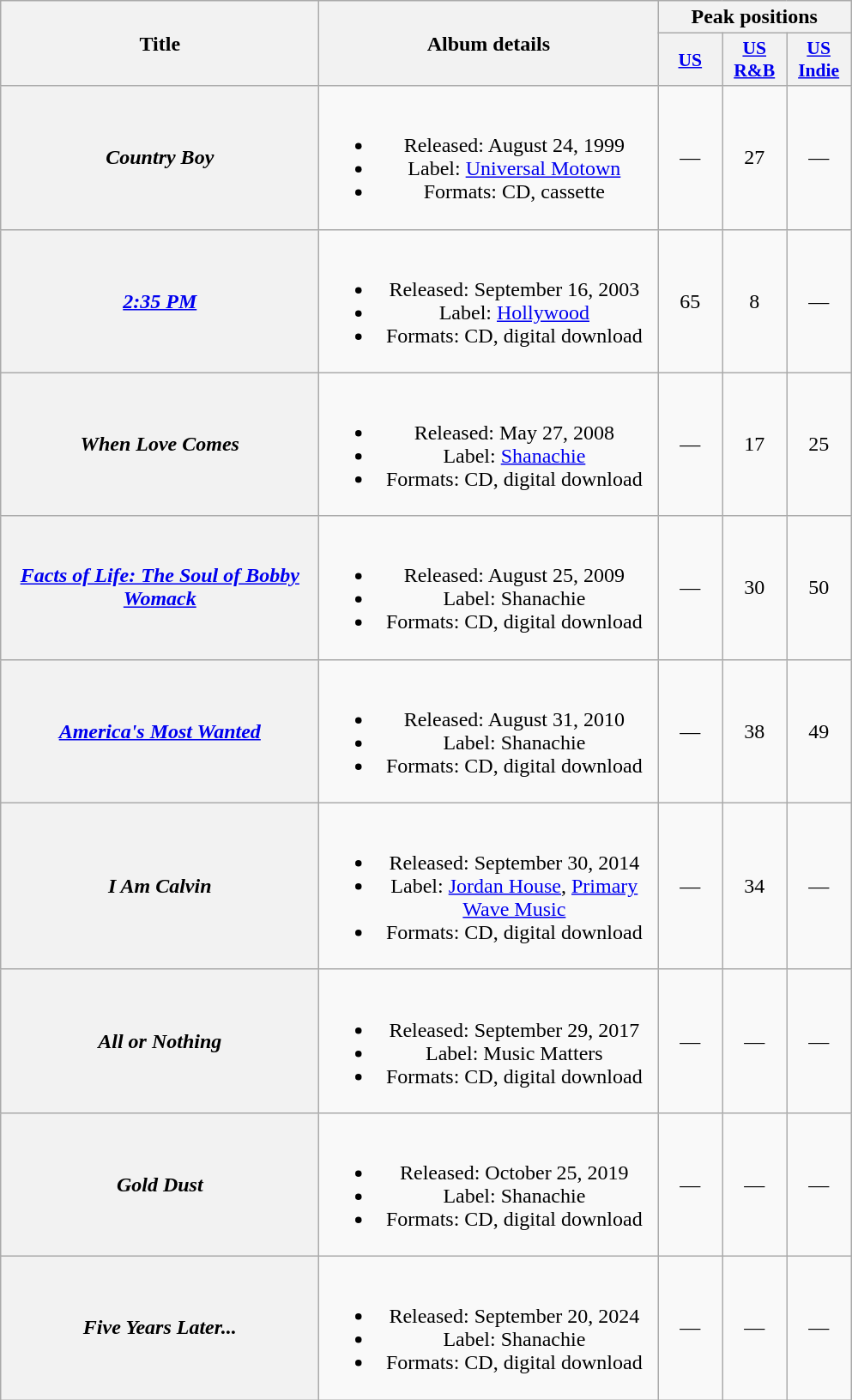<table class="wikitable plainrowheaders" style="text-align:center;" border="1">
<tr>
<th scope="col" rowspan="2" style="width:15em;">Title</th>
<th scope="col" rowspan="2" style="width:16em;">Album details</th>
<th scope="col" colspan="3">Peak positions</th>
</tr>
<tr>
<th scope="col" style="width:3em;font-size:90%;"><a href='#'>US</a><br></th>
<th scope="col" style="width:3em;font-size:90%;"><a href='#'>US<br>R&B</a><br></th>
<th scope="col" style="width:3em;font-size:90%;"><a href='#'>US<br>Indie</a><br></th>
</tr>
<tr>
<th scope="row"><em>Country Boy</em></th>
<td><br><ul><li>Released:  August 24, 1999</li><li>Label: <a href='#'>Universal Motown</a></li><li>Formats: CD, cassette</li></ul></td>
<td>—</td>
<td>27</td>
<td>—</td>
</tr>
<tr>
<th scope="row"><em><a href='#'>2:35 PM</a></em></th>
<td><br><ul><li>Released: September 16, 2003</li><li>Label: <a href='#'>Hollywood</a></li><li>Formats: CD, digital download</li></ul></td>
<td>65</td>
<td>8</td>
<td>—</td>
</tr>
<tr>
<th scope="row"><em>When Love Comes</em></th>
<td><br><ul><li>Released: May 27, 2008</li><li>Label: <a href='#'>Shanachie</a></li><li>Formats: CD, digital download</li></ul></td>
<td>—</td>
<td>17</td>
<td>25</td>
</tr>
<tr>
<th scope="row"><em><a href='#'>Facts of Life: The Soul of Bobby Womack</a></em></th>
<td><br><ul><li>Released: August 25, 2009</li><li>Label: Shanachie</li><li>Formats: CD, digital download</li></ul></td>
<td>—</td>
<td>30</td>
<td>50</td>
</tr>
<tr>
<th scope="row"><em><a href='#'>America's Most Wanted</a></em></th>
<td><br><ul><li>Released: August 31, 2010</li><li>Label: Shanachie</li><li>Formats: CD, digital download</li></ul></td>
<td>—</td>
<td>38</td>
<td>49</td>
</tr>
<tr>
<th scope="row"><em>I Am Calvin</em></th>
<td><br><ul><li>Released: September 30, 2014</li><li>Label: <a href='#'>Jordan House</a>, <a href='#'>Primary Wave Music</a></li><li>Formats: CD, digital download</li></ul></td>
<td>—</td>
<td>34</td>
<td>—</td>
</tr>
<tr>
<th scope="row"><em>All or Nothing</em></th>
<td><br><ul><li>Released: September 29, 2017</li><li>Label: Music Matters</li><li>Formats: CD, digital download</li></ul></td>
<td>—</td>
<td>—</td>
<td>—</td>
</tr>
<tr>
<th scope="row"><em>Gold Dust</em></th>
<td><br><ul><li>Released: October 25, 2019</li><li>Label: Shanachie</li><li>Formats: CD, digital download</li></ul></td>
<td>—</td>
<td>—</td>
<td>—</td>
</tr>
<tr>
<th scope="row"><em>Five Years Later...</em></th>
<td><br><ul><li>Released: September 20, 2024</li><li>Label: Shanachie</li><li>Formats: CD, digital download</li></ul></td>
<td>—</td>
<td>—</td>
<td>—</td>
</tr>
</table>
